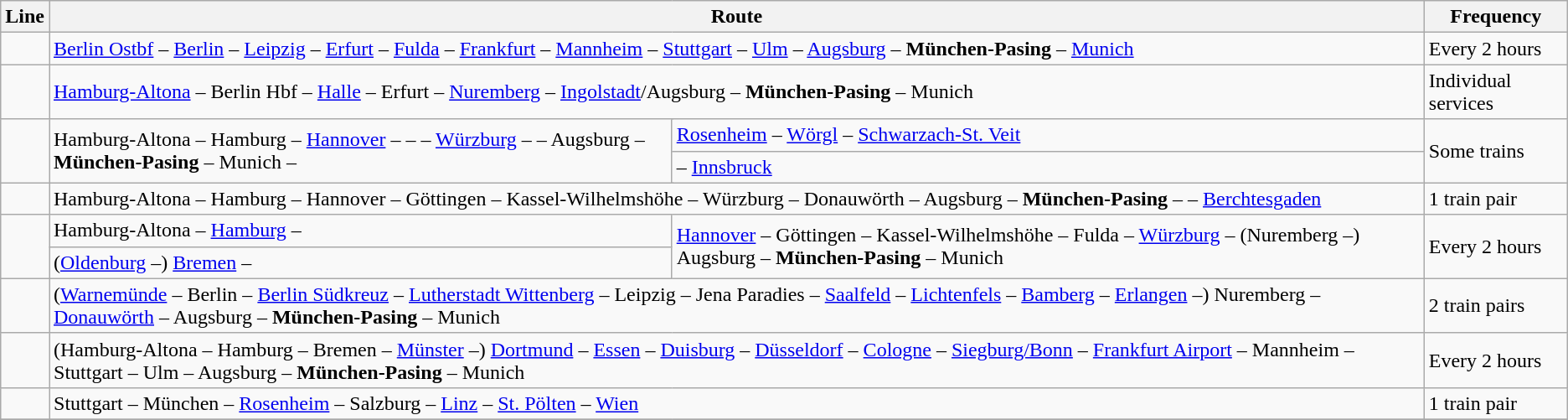<table class="wikitable">
<tr class="hintergrundfarbe5">
<th>Line</th>
<th colspan="3">Route</th>
<th>Frequency</th>
</tr>
<tr>
<td align="center"></td>
<td colspan="3"><a href='#'>Berlin Ostbf</a> – <a href='#'>Berlin</a> – <a href='#'>Leipzig</a> – <a href='#'>Erfurt</a> – <a href='#'>Fulda</a> – <a href='#'>Frankfurt</a> – <a href='#'>Mannheim</a> – <a href='#'>Stuttgart</a> – <a href='#'>Ulm</a> – <a href='#'>Augsburg</a> – <strong>München-Pasing</strong> – <a href='#'>Munich</a></td>
<td>Every 2 hours</td>
</tr>
<tr>
<td align="center"></td>
<td colspan="3"><a href='#'>Hamburg-Altona</a> – Berlin Hbf – <a href='#'>Halle</a> – Erfurt – <a href='#'>Nuremberg</a> – <a href='#'>Ingolstadt</a>/Augsburg – <strong>München-Pasing</strong> – Munich</td>
<td>Individual services</td>
</tr>
<tr>
<td rowspan=2></td>
<td rowspan=2 colspan=2>Hamburg-Altona – Hamburg – <a href='#'>Hannover</a> –  –  – <a href='#'>Würzburg</a> –  – Augsburg – <strong>München-Pasing</strong> – Munich –</td>
<td><a href='#'>Rosenheim</a> – <a href='#'>Wörgl</a> – <a href='#'>Schwarzach-St. Veit</a></td>
<td rowspan=2>Some trains</td>
</tr>
<tr>
<td> – <a href='#'>Innsbruck</a></td>
</tr>
<tr>
<td></td>
<td colspan=3>Hamburg-Altona – Hamburg – Hannover – Göttingen – Kassel-Wilhelmshöhe – Würzburg – Donauwörth – Augsburg – <strong>München-Pasing</strong> –  – <a href='#'>Berchtesgaden</a></td>
<td>1 train pair</td>
</tr>
<tr>
<td rowspan="2" align="center"></td>
<td>Hamburg-Altona – <a href='#'>Hamburg</a> –</td>
<td rowspan="2" colspan="2"><a href='#'>Hannover</a> – Göttingen – Kassel-Wilhelmshöhe – Fulda – <a href='#'>Würzburg</a> – (Nuremberg –) Augsburg – <strong>München-Pasing</strong> – Munich</td>
<td rowspan="2">Every 2 hours</td>
</tr>
<tr>
<td>(<a href='#'>Oldenburg</a> –) <a href='#'>Bremen</a> –</td>
</tr>
<tr>
<td align="center"></td>
<td colspan="3">(<a href='#'>Warnemünde</a> – Berlin – <a href='#'>Berlin Südkreuz</a> – <a href='#'>Lutherstadt Wittenberg</a> – Leipzig – Jena Paradies – <a href='#'>Saalfeld</a> – <a href='#'>Lichtenfels</a> – <a href='#'>Bamberg</a> – <a href='#'>Erlangen</a>  –) Nuremberg – <a href='#'>Donauwörth</a> – Augsburg – <strong>München-Pasing</strong> – Munich</td>
<td>2 train pairs</td>
</tr>
<tr>
<td align="center"></td>
<td colspan="3">(Hamburg-Altona – Hamburg – Bremen – <a href='#'>Münster</a> –) <a href='#'>Dortmund</a> – <a href='#'>Essen</a> – <a href='#'>Duisburg</a> – <a href='#'>Düsseldorf</a> – <a href='#'>Cologne</a> – <a href='#'>Siegburg/Bonn</a> – <a href='#'>Frankfurt Airport</a> – Mannheim – Stuttgart – Ulm – Augsburg – <strong>München-Pasing</strong> – Munich</td>
<td>Every 2 hours</td>
</tr>
<tr>
<td align="center"></td>
<td colspan="3">Stuttgart – München – <a href='#'>Rosenheim</a> – Salzburg – <a href='#'>Linz</a> – <a href='#'>St. Pölten</a> – <a href='#'>Wien</a></td>
<td>1 train pair</td>
</tr>
<tr>
</tr>
</table>
